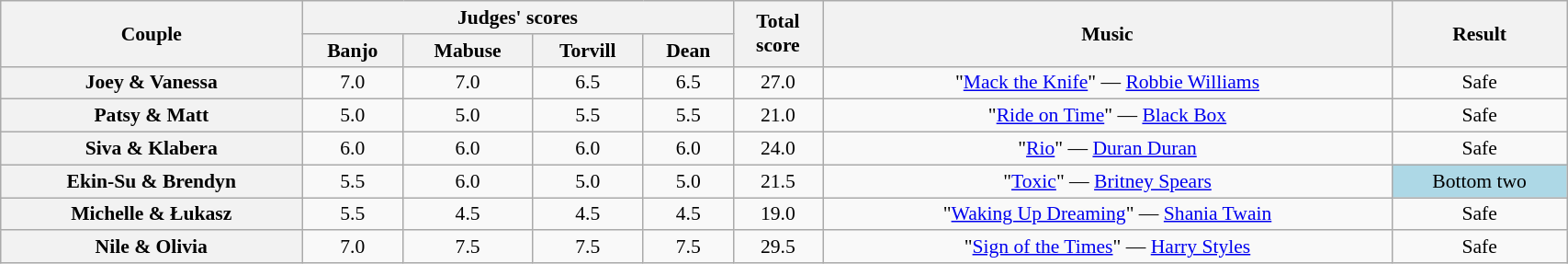<table class="wikitable sortable" style="text-align:center; font-size:90%; width:90%">
<tr>
<th scope="col" rowspan=2>Couple</th>
<th scope="col" colspan=4 class="unsortable">Judges' scores</th>
<th scope="col" rowspan=2>Total<br>score</th>
<th scope="col" rowspan=2 class="unsortable">Music</th>
<th scope="col" rowspan=2 class="unsortable">Result</th>
</tr>
<tr>
<th class="unsortable">Banjo</th>
<th class="unsortable">Mabuse</th>
<th class="unsortable">Torvill</th>
<th class="unsortable">Dean</th>
</tr>
<tr>
<th scope="row">Joey & Vanessa</th>
<td>7.0</td>
<td>7.0</td>
<td>6.5</td>
<td>6.5</td>
<td>27.0</td>
<td>"<a href='#'>Mack the Knife</a>" — <a href='#'>Robbie Williams</a></td>
<td>Safe</td>
</tr>
<tr>
<th scope="row">Patsy & Matt</th>
<td>5.0</td>
<td>5.0</td>
<td>5.5</td>
<td>5.5</td>
<td>21.0</td>
<td>"<a href='#'>Ride on Time</a>" — <a href='#'>Black Box</a></td>
<td>Safe</td>
</tr>
<tr>
<th scope="row">Siva & Klabera</th>
<td>6.0</td>
<td>6.0</td>
<td>6.0</td>
<td>6.0</td>
<td>24.0</td>
<td>"<a href='#'>Rio</a>" — <a href='#'>Duran Duran</a></td>
<td>Safe</td>
</tr>
<tr>
<th scope="row">Ekin-Su & Brendyn</th>
<td>5.5</td>
<td>6.0</td>
<td>5.0</td>
<td>5.0</td>
<td>21.5</td>
<td>"<a href='#'>Toxic</a>" — <a href='#'>Britney Spears</a></td>
<td bgcolor=lightblue>Bottom two</td>
</tr>
<tr>
<th scope="row">Michelle & Łukasz</th>
<td>5.5</td>
<td>4.5</td>
<td>4.5</td>
<td>4.5</td>
<td>19.0</td>
<td>"<a href='#'>Waking Up Dreaming</a>" — <a href='#'>Shania Twain</a></td>
<td>Safe</td>
</tr>
<tr>
<th scope="row">Nile & Olivia</th>
<td>7.0</td>
<td>7.5</td>
<td>7.5</td>
<td>7.5</td>
<td>29.5</td>
<td>"<a href='#'>Sign of the Times</a>" — <a href='#'>Harry Styles</a></td>
<td>Safe</td>
</tr>
</table>
